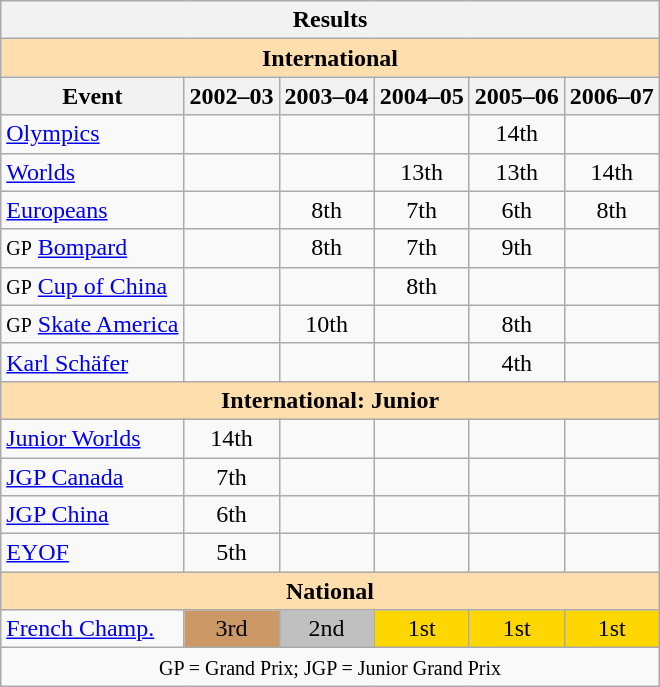<table class="wikitable" style="text-align:center">
<tr>
<th colspan=6 align=center><strong>Results</strong></th>
</tr>
<tr>
<th style="background-color: #ffdead; " colspan=6 align=center><strong>International</strong></th>
</tr>
<tr>
<th>Event</th>
<th>2002–03</th>
<th>2003–04</th>
<th>2004–05</th>
<th>2005–06</th>
<th>2006–07</th>
</tr>
<tr>
<td align=left><a href='#'>Olympics</a></td>
<td></td>
<td></td>
<td></td>
<td>14th</td>
<td></td>
</tr>
<tr>
<td align=left><a href='#'>Worlds</a></td>
<td></td>
<td></td>
<td>13th</td>
<td>13th</td>
<td>14th</td>
</tr>
<tr>
<td align=left><a href='#'>Europeans</a></td>
<td></td>
<td>8th</td>
<td>7th</td>
<td>6th</td>
<td>8th</td>
</tr>
<tr>
<td align=left><small>GP</small> <a href='#'>Bompard</a></td>
<td></td>
<td>8th</td>
<td>7th</td>
<td>9th</td>
<td></td>
</tr>
<tr>
<td align=left><small>GP</small> <a href='#'>Cup of China</a></td>
<td></td>
<td></td>
<td>8th</td>
<td></td>
<td></td>
</tr>
<tr>
<td align=left><small>GP</small> <a href='#'>Skate America</a></td>
<td></td>
<td>10th</td>
<td></td>
<td>8th</td>
<td></td>
</tr>
<tr>
<td align=left><a href='#'>Karl Schäfer</a></td>
<td></td>
<td></td>
<td></td>
<td>4th</td>
<td></td>
</tr>
<tr>
<th style="background-color: #ffdead; " colspan=6 align=center><strong>International: Junior</strong></th>
</tr>
<tr>
<td align=left><a href='#'>Junior Worlds</a></td>
<td>14th</td>
<td></td>
<td></td>
<td></td>
<td></td>
</tr>
<tr>
<td align=left><a href='#'>JGP Canada</a></td>
<td>7th</td>
<td></td>
<td></td>
<td></td>
<td></td>
</tr>
<tr>
<td align=left><a href='#'>JGP China</a></td>
<td>6th</td>
<td></td>
<td></td>
<td></td>
<td></td>
</tr>
<tr>
<td align=left><a href='#'>EYOF</a></td>
<td>5th</td>
<td></td>
<td></td>
<td></td>
<td></td>
</tr>
<tr>
<th style="background-color: #ffdead; " colspan=6 align=center><strong>National</strong></th>
</tr>
<tr>
<td align=left><a href='#'>French Champ.</a></td>
<td bgcolor=cc9966>3rd</td>
<td bgcolor=silver>2nd</td>
<td bgcolor=gold>1st</td>
<td bgcolor=gold>1st</td>
<td bgcolor=gold>1st</td>
</tr>
<tr>
<td colspan=6 align=center><small> GP = Grand Prix; JGP = Junior Grand Prix </small></td>
</tr>
</table>
